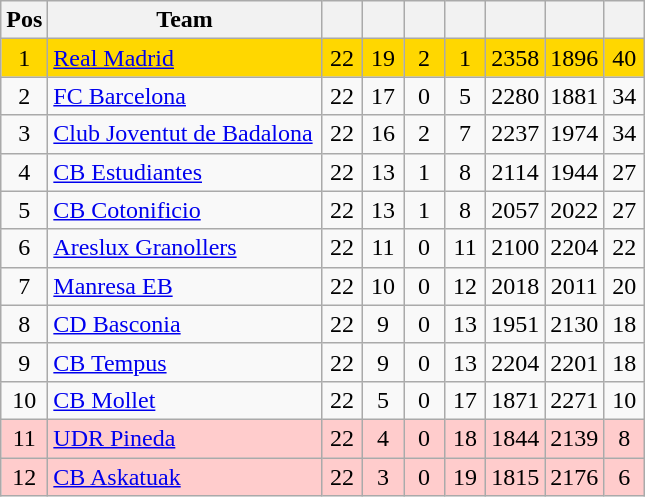<table class="wikitable" style="text-align:center;">
<tr>
<th width=20>Pos</th>
<th width=175>Team</th>
<th width=20></th>
<th width=20></th>
<th width=20></th>
<th width=20></th>
<th width=20></th>
<th width=20></th>
<th width=20></th>
</tr>
<tr bgcolor= gold>
<td>1</td>
<td align=left><a href='#'>Real Madrid</a></td>
<td>22</td>
<td>19</td>
<td>2</td>
<td>1</td>
<td>2358</td>
<td>1896</td>
<td>40</td>
</tr>
<tr>
<td>2</td>
<td align=left><a href='#'>FC Barcelona</a></td>
<td>22</td>
<td>17</td>
<td>0</td>
<td>5</td>
<td>2280</td>
<td>1881</td>
<td>34</td>
</tr>
<tr>
<td>3</td>
<td align=left><a href='#'>Club Joventut de Badalona</a></td>
<td>22</td>
<td>16</td>
<td>2</td>
<td>7</td>
<td>2237</td>
<td>1974</td>
<td>34</td>
</tr>
<tr>
<td>4</td>
<td align=left><a href='#'>CB Estudiantes</a></td>
<td>22</td>
<td>13</td>
<td>1</td>
<td>8</td>
<td>2114</td>
<td>1944</td>
<td>27</td>
</tr>
<tr>
<td>5</td>
<td align=left><a href='#'>CB Cotonificio</a></td>
<td>22</td>
<td>13</td>
<td>1</td>
<td>8</td>
<td>2057</td>
<td>2022</td>
<td>27</td>
</tr>
<tr>
<td>6</td>
<td align=left><a href='#'>Areslux Granollers</a></td>
<td>22</td>
<td>11</td>
<td>0</td>
<td>11</td>
<td>2100</td>
<td>2204</td>
<td>22</td>
</tr>
<tr>
<td>7</td>
<td align=left><a href='#'>Manresa EB</a></td>
<td>22</td>
<td>10</td>
<td>0</td>
<td>12</td>
<td>2018</td>
<td>2011</td>
<td>20</td>
</tr>
<tr>
<td>8</td>
<td align=left><a href='#'>CD Basconia</a></td>
<td>22</td>
<td>9</td>
<td>0</td>
<td>13</td>
<td>1951</td>
<td>2130</td>
<td>18</td>
</tr>
<tr>
<td>9</td>
<td align=left><a href='#'>CB Tempus</a></td>
<td>22</td>
<td>9</td>
<td>0</td>
<td>13</td>
<td>2204</td>
<td>2201</td>
<td>18</td>
</tr>
<tr>
<td>10</td>
<td align=left><a href='#'>CB Mollet</a></td>
<td>22</td>
<td>5</td>
<td>0</td>
<td>17</td>
<td>1871</td>
<td>2271</td>
<td>10</td>
</tr>
<tr bgcolor=#FFCCCC>
<td>11</td>
<td align=left><a href='#'>UDR Pineda</a></td>
<td>22</td>
<td>4</td>
<td>0</td>
<td>18</td>
<td>1844</td>
<td>2139</td>
<td>8</td>
</tr>
<tr bgcolor=#FFCCCC>
<td>12</td>
<td align=left><a href='#'>CB Askatuak</a></td>
<td>22</td>
<td>3</td>
<td>0</td>
<td>19</td>
<td>1815</td>
<td>2176</td>
<td>6</td>
</tr>
</table>
